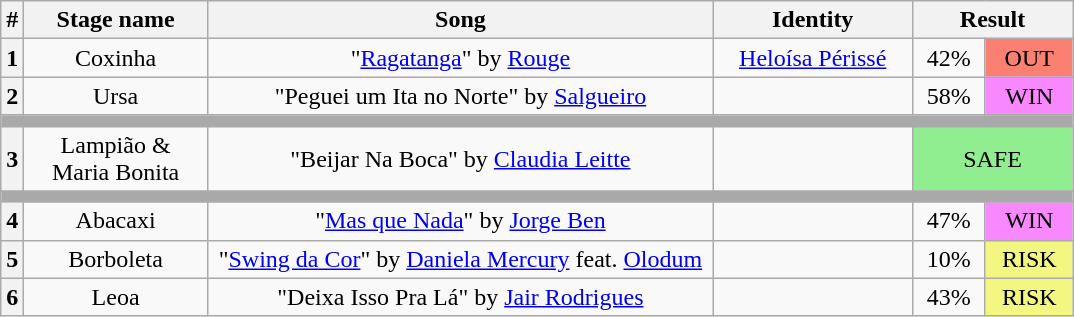<table class="wikitable plainrowheaders" style="text-align: center;">
<tr>
<th>#</th>
<th width=115>Stage name</th>
<th width=330>Song</th>
<th width=125>Identity</th>
<th style="width:100px;" colspan="2">Result</th>
</tr>
<tr>
<th>1</th>
<td>Coxinha</td>
<td>"<a href='#'>Ragatanga</a>" by <a href='#'>Rouge</a></td>
<td><a href='#'>Heloísa Périssé</a></td>
<td>42%</td>
<td style="background:salmon">OUT</td>
</tr>
<tr>
<th>2</th>
<td>Ursa</td>
<td>"Peguei um Ita no Norte" by <a href='#'>Salgueiro</a></td>
<td></td>
<td>58%</td>
<td style="background:#F888FD">WIN</td>
</tr>
<tr>
<td colspan="6" style="background:darkGrey;"></td>
</tr>
<tr>
<th>3</th>
<td>Lampião & Maria Bonita</td>
<td>"Beijar Na Boca" by <a href='#'>Claudia Leitte</a></td>
<td></td>
<td colspan=2 style="background:lightgreen;">SAFE</td>
</tr>
<tr>
<td colspan="6" style="background:darkGrey;"></td>
</tr>
<tr>
<th>4</th>
<td>Abacaxi</td>
<td>"<a href='#'>Mas que Nada</a>" by <a href='#'>Jorge Ben</a></td>
<td></td>
<td>47%</td>
<td style="background:#F888FD">WIN</td>
</tr>
<tr>
<th>5</th>
<td>Borboleta</td>
<td>"<a href='#'>Swing da Cor</a>" by <a href='#'>Daniela Mercury</a> feat. <a href='#'>Olodum</a></td>
<td></td>
<td>10%</td>
<td style="background:#F3F781">RISK</td>
</tr>
<tr>
<th>6</th>
<td>Leoa</td>
<td>"Deixa Isso Pra Lá" by <a href='#'>Jair Rodrigues</a></td>
<td></td>
<td>43%</td>
<td style="background:#F3F781">RISK</td>
</tr>
</table>
